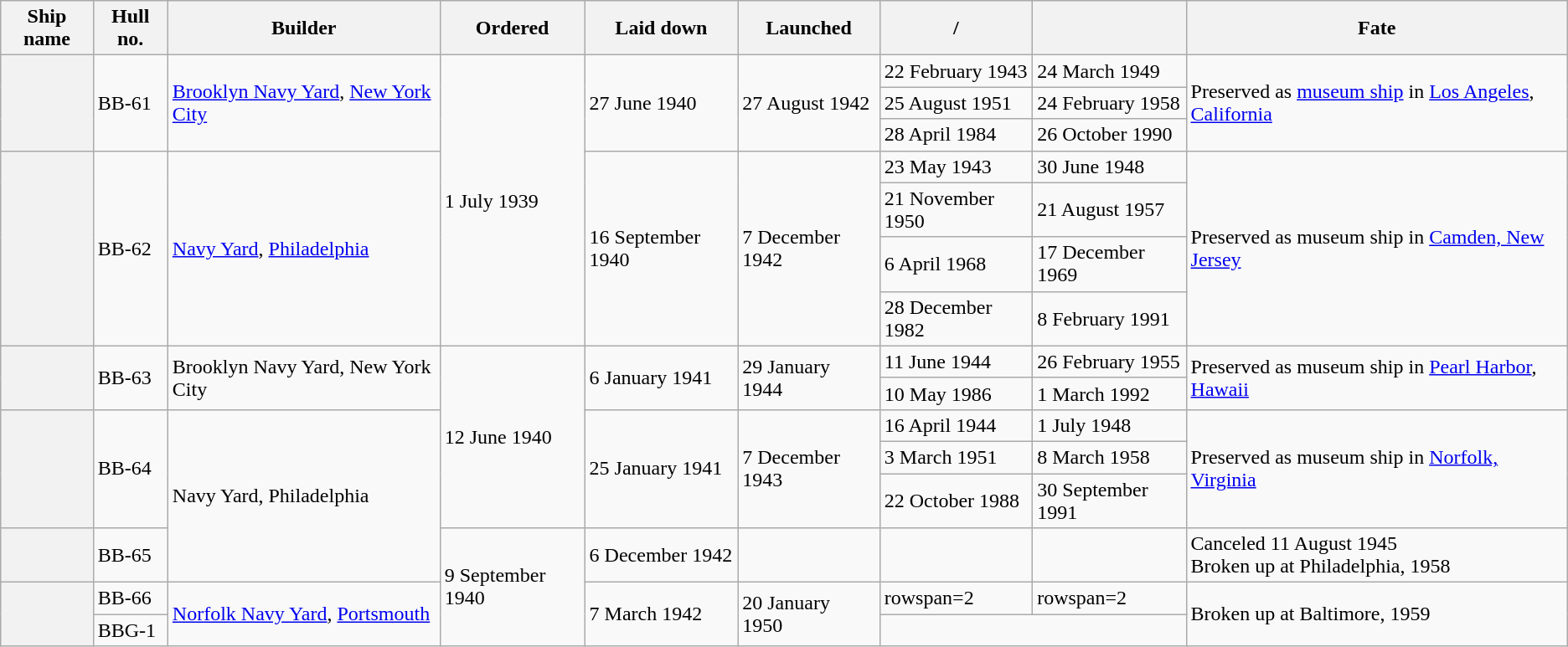<table class="sortable wikitable plainrowheaders">
<tr>
<th scope="col">Ship name</th>
<th scope="col">Hull no.</th>
<th scope="col">Builder</th>
<th scope="col">Ordered</th>
<th scope="col">Laid down</th>
<th scope="col">Launched</th>
<th scope="col">/</th>
<th scope="col"></th>
<th scope="col">Fate</th>
</tr>
<tr>
<th scope="row" rowspan=3></th>
<td rowspan=3>BB-61</td>
<td rowspan=3><a href='#'>Brooklyn Navy Yard</a>, <a href='#'>New York City</a></td>
<td rowspan=7>1 July 1939</td>
<td rowspan=3>27 June 1940</td>
<td rowspan=3>27 August 1942</td>
<td>22 February 1943</td>
<td>24 March 1949</td>
<td rowspan=3>Preserved as <a href='#'>museum ship</a> in <a href='#'>Los Angeles</a>, <a href='#'>California</a></td>
</tr>
<tr>
<td>25 August 1951</td>
<td>24 February 1958</td>
</tr>
<tr>
<td>28 April 1984</td>
<td>26 October 1990</td>
</tr>
<tr>
<th scope="row" rowspan=4></th>
<td rowspan=4>BB-62</td>
<td rowspan=4><a href='#'>Navy Yard</a>, <a href='#'>Philadelphia</a></td>
<td rowspan=4>16 September 1940</td>
<td rowspan=4>7 December 1942</td>
<td>23 May 1943</td>
<td>30 June 1948</td>
<td rowspan=4>Preserved as museum ship in <a href='#'>Camden, New Jersey</a></td>
</tr>
<tr>
<td>21 November 1950</td>
<td>21 August 1957</td>
</tr>
<tr>
<td>6 April 1968</td>
<td>17 December 1969</td>
</tr>
<tr>
<td>28 December 1982</td>
<td>8 February 1991</td>
</tr>
<tr>
<th scope="row" rowspan=2></th>
<td rowspan=2>BB-63</td>
<td rowspan=2>Brooklyn Navy Yard, New York City</td>
<td rowspan=5>12 June 1940</td>
<td rowspan=2>6 January 1941</td>
<td rowspan=2>29 January 1944</td>
<td>11 June 1944</td>
<td>26 February 1955</td>
<td rowspan=2>Preserved as museum ship in <a href='#'>Pearl Harbor</a>, <a href='#'>Hawaii</a></td>
</tr>
<tr>
<td>10 May 1986</td>
<td>1 March 1992</td>
</tr>
<tr>
<th scope="row" rowspan=3></th>
<td rowspan=3>BB-64</td>
<td rowspan=4>Navy Yard, Philadelphia</td>
<td rowspan=3>25 January 1941</td>
<td rowspan=3>7 December 1943</td>
<td>16 April 1944</td>
<td>1 July 1948</td>
<td rowspan=3>Preserved as museum ship in <a href='#'>Norfolk, Virginia</a></td>
</tr>
<tr>
<td>3 March 1951</td>
<td>8 March 1958</td>
</tr>
<tr>
<td>22 October 1988</td>
<td>30 September 1991</td>
</tr>
<tr>
<th scope="row"></th>
<td>BB-65</td>
<td rowspan=3>9 September 1940</td>
<td>6 December 1942</td>
<td></td>
<td></td>
<td></td>
<td>Canceled 11 August 1945<br>Broken up at Philadelphia, 1958</td>
</tr>
<tr>
<th scope="row" rowspan=2></th>
<td>BB-66</td>
<td rowspan=2><a href='#'>Norfolk Navy Yard</a>, <a href='#'>Portsmouth</a></td>
<td rowspan=2>7 March 1942</td>
<td rowspan=2>20 January 1950</td>
<td>rowspan=2 </td>
<td>rowspan=2 </td>
<td rowspan=2>Broken up at Baltimore, 1959</td>
</tr>
<tr>
<td>BBG-1</td>
</tr>
</table>
